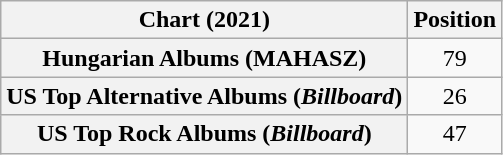<table class="wikitable sortable plainrowheaders" style="text-align:center">
<tr>
<th scope="col">Chart (2021)</th>
<th scope="col">Position</th>
</tr>
<tr>
<th scope="row">Hungarian Albums (MAHASZ)</th>
<td>79</td>
</tr>
<tr>
<th scope="row">US Top Alternative Albums (<em>Billboard</em>)</th>
<td>26</td>
</tr>
<tr>
<th scope="row">US Top Rock Albums (<em>Billboard</em>)</th>
<td>47</td>
</tr>
</table>
